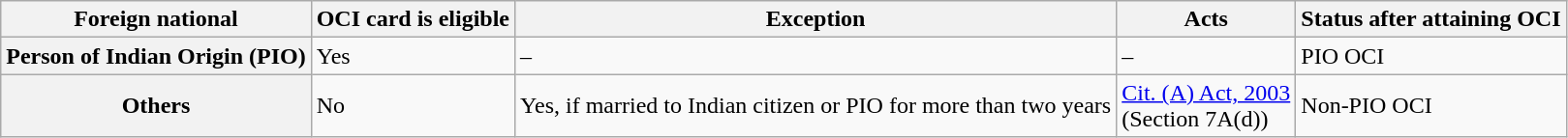<table class="wikitable">
<tr>
<th>Foreign national</th>
<th>OCI card is eligible</th>
<th>Exception</th>
<th>Acts</th>
<th>Status after attaining OCI</th>
</tr>
<tr>
<th>Person of Indian Origin (PIO)</th>
<td>Yes</td>
<td>–</td>
<td>–</td>
<td>PIO OCI</td>
</tr>
<tr>
<th>Others</th>
<td>No</td>
<td>Yes, if married to Indian citizen or PIO for more than two years</td>
<td><a href='#'>Cit. (A) Act, 2003</a><br>(Section 7A(d))</td>
<td>Non-PIO OCI</td>
</tr>
</table>
